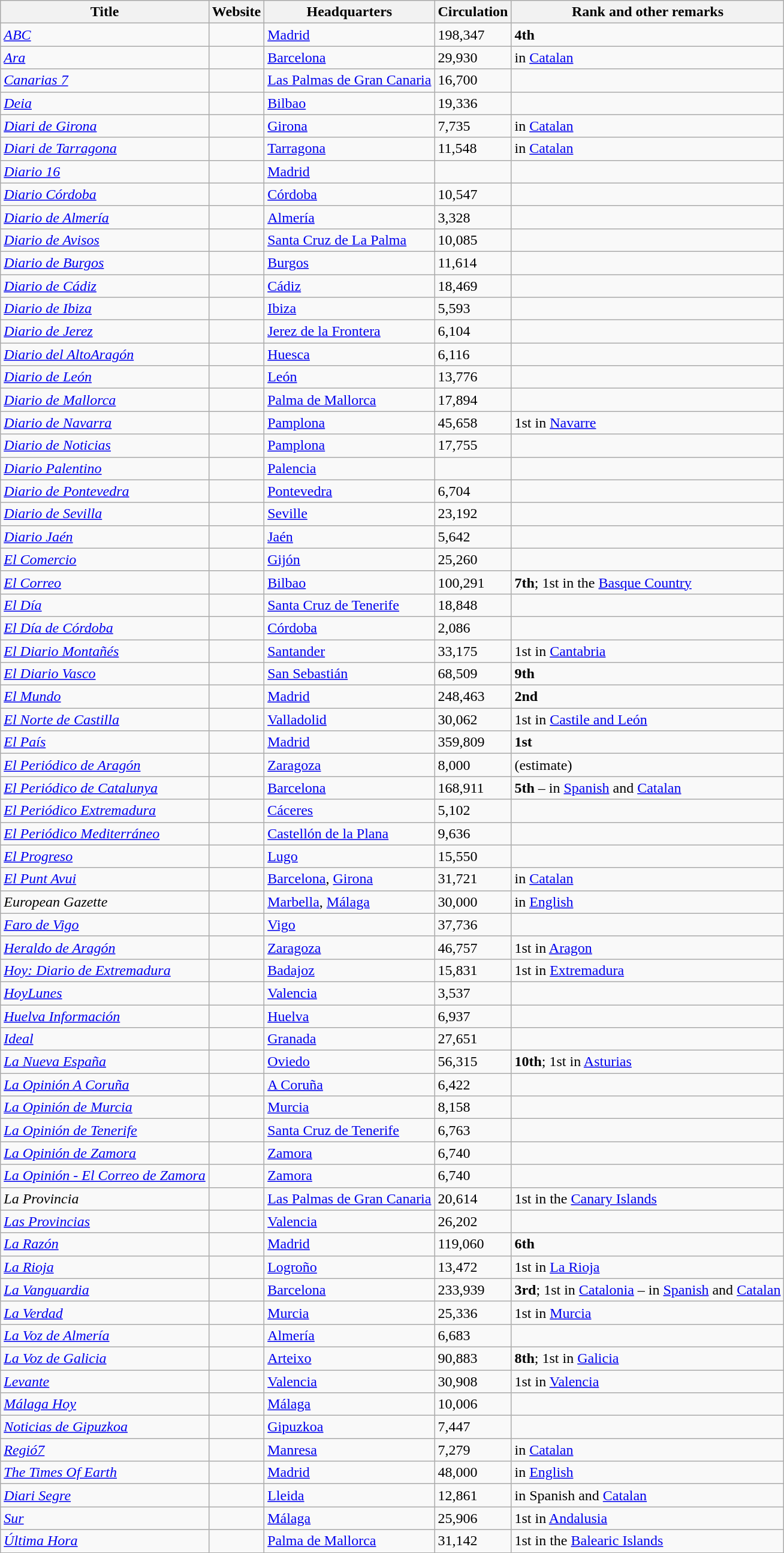<table class="wikitable sortable">
<tr>
<th>Title</th>
<th>Website</th>
<th>Headquarters</th>
<th>Circulation</th>
<th>Rank and other remarks</th>
</tr>
<tr>
<td><em><a href='#'>ABC</a></em></td>
<td></td>
<td><a href='#'>Madrid</a></td>
<td>198,347</td>
<td><strong>4th</strong></td>
</tr>
<tr>
<td><em><a href='#'>Ara</a></em></td>
<td></td>
<td><a href='#'>Barcelona</a></td>
<td>29,930</td>
<td>in <a href='#'>Catalan</a></td>
</tr>
<tr>
<td><em><a href='#'>Canarias 7</a></em></td>
<td></td>
<td><a href='#'>Las Palmas de Gran Canaria</a></td>
<td>16,700</td>
<td></td>
</tr>
<tr>
<td><em><a href='#'>Deia</a></em></td>
<td></td>
<td><a href='#'>Bilbao</a></td>
<td>19,336</td>
<td></td>
</tr>
<tr>
<td><em><a href='#'>Diari de Girona</a></em></td>
<td></td>
<td><a href='#'>Girona</a></td>
<td>7,735</td>
<td>in <a href='#'>Catalan</a></td>
</tr>
<tr>
<td><em><a href='#'>Diari de Tarragona</a></em></td>
<td></td>
<td><a href='#'>Tarragona</a></td>
<td>11,548</td>
<td>in <a href='#'>Catalan</a></td>
</tr>
<tr>
<td><em><a href='#'>Diario 16</a></em></td>
<td></td>
<td><a href='#'>Madrid</a></td>
<td></td>
<td></td>
</tr>
<tr>
<td><em><a href='#'>Diario Córdoba</a></em></td>
<td></td>
<td><a href='#'>Córdoba</a></td>
<td>10,547</td>
<td></td>
</tr>
<tr>
<td><em><a href='#'>Diario de Almería</a></em></td>
<td></td>
<td><a href='#'>Almería</a></td>
<td>3,328</td>
<td></td>
</tr>
<tr>
<td><em><a href='#'>Diario de Avisos</a></em></td>
<td></td>
<td><a href='#'>Santa Cruz de La Palma</a></td>
<td>10,085</td>
<td></td>
</tr>
<tr>
<td><em><a href='#'>Diario de Burgos</a></em></td>
<td></td>
<td><a href='#'>Burgos</a></td>
<td>11,614</td>
<td></td>
</tr>
<tr>
<td><em><a href='#'>Diario de Cádiz</a></em></td>
<td></td>
<td><a href='#'>Cádiz</a></td>
<td>18,469</td>
<td></td>
</tr>
<tr>
<td><em><a href='#'>Diario de Ibiza</a></em></td>
<td></td>
<td><a href='#'>Ibiza</a></td>
<td>5,593</td>
<td></td>
</tr>
<tr>
<td><em><a href='#'>Diario de Jerez</a></em></td>
<td></td>
<td><a href='#'>Jerez de la Frontera</a></td>
<td>6,104</td>
<td></td>
</tr>
<tr>
<td><em><a href='#'>Diario del AltoAragón</a></em></td>
<td></td>
<td><a href='#'>Huesca</a></td>
<td>6,116</td>
<td></td>
</tr>
<tr>
<td><em><a href='#'>Diario de León</a></em></td>
<td></td>
<td><a href='#'>León</a></td>
<td>13,776</td>
<td></td>
</tr>
<tr>
<td><em><a href='#'>Diario de Mallorca</a></em></td>
<td></td>
<td><a href='#'>Palma de Mallorca</a></td>
<td>17,894</td>
<td></td>
</tr>
<tr>
<td><em><a href='#'>Diario de Navarra</a></em></td>
<td></td>
<td><a href='#'>Pamplona</a></td>
<td>45,658</td>
<td>1st in <a href='#'>Navarre</a></td>
</tr>
<tr>
<td><em><a href='#'>Diario de Noticias</a></em></td>
<td></td>
<td><a href='#'>Pamplona</a></td>
<td>17,755</td>
<td></td>
</tr>
<tr>
<td><em><a href='#'>Diario Palentino</a></em></td>
<td></td>
<td><a href='#'>Palencia</a></td>
<td></td>
<td></td>
</tr>
<tr>
<td><em><a href='#'>Diario de Pontevedra</a></em></td>
<td></td>
<td><a href='#'>Pontevedra</a></td>
<td>6,704</td>
<td></td>
</tr>
<tr>
<td><em><a href='#'>Diario de Sevilla</a></em></td>
<td></td>
<td><a href='#'>Seville</a></td>
<td>23,192</td>
<td></td>
</tr>
<tr>
<td><em><a href='#'>Diario Jaén</a></em></td>
<td></td>
<td><a href='#'>Jaén</a></td>
<td>5,642</td>
<td></td>
</tr>
<tr>
<td><em><a href='#'>El Comercio</a></em></td>
<td></td>
<td><a href='#'>Gijón</a></td>
<td>25,260</td>
<td></td>
</tr>
<tr>
<td><em><a href='#'>El Correo</a></em></td>
<td></td>
<td><a href='#'>Bilbao</a></td>
<td>100,291</td>
<td><strong>7th</strong>; 1st in the <a href='#'>Basque Country</a></td>
</tr>
<tr>
<td><em><a href='#'>El Día</a></em></td>
<td></td>
<td><a href='#'>Santa Cruz de Tenerife</a></td>
<td>18,848</td>
<td></td>
</tr>
<tr>
<td><em><a href='#'>El Día de Córdoba</a></em></td>
<td></td>
<td><a href='#'>Córdoba</a></td>
<td>2,086</td>
<td></td>
</tr>
<tr>
<td><em><a href='#'>El Diario Montañés</a></em></td>
<td></td>
<td><a href='#'>Santander</a></td>
<td>33,175</td>
<td>1st in <a href='#'>Cantabria</a></td>
</tr>
<tr>
<td><em><a href='#'>El Diario Vasco</a></em></td>
<td></td>
<td><a href='#'>San Sebastián</a></td>
<td>68,509</td>
<td><strong>9th</strong></td>
</tr>
<tr>
<td><em><a href='#'>El Mundo</a></em></td>
<td></td>
<td><a href='#'>Madrid</a></td>
<td>248,463</td>
<td><strong>2nd</strong></td>
</tr>
<tr>
<td><em><a href='#'>El Norte de Castilla</a></em></td>
<td></td>
<td><a href='#'>Valladolid</a></td>
<td>30,062</td>
<td>1st in <a href='#'>Castile and León</a></td>
</tr>
<tr>
<td><em><a href='#'>El País</a></em></td>
<td></td>
<td><a href='#'>Madrid</a></td>
<td>359,809</td>
<td><strong>1st</strong></td>
</tr>
<tr>
<td><em><a href='#'>El Periódico de Aragón</a></em></td>
<td></td>
<td><a href='#'>Zaragoza</a></td>
<td>8,000</td>
<td>(estimate)</td>
</tr>
<tr>
<td><em><a href='#'>El Periódico de Catalunya</a></em></td>
<td></td>
<td><a href='#'>Barcelona</a></td>
<td>168,911</td>
<td><strong>5th</strong> – in <a href='#'>Spanish</a> and <a href='#'>Catalan</a></td>
</tr>
<tr>
<td><em><a href='#'>El Periódico Extremadura</a></em></td>
<td></td>
<td><a href='#'>Cáceres</a></td>
<td>5,102</td>
<td></td>
</tr>
<tr>
<td><em><a href='#'>El Periódico Mediterráneo</a></em></td>
<td></td>
<td><a href='#'>Castellón de la Plana</a></td>
<td>9,636</td>
<td></td>
</tr>
<tr>
<td><em><a href='#'>El Progreso</a></em></td>
<td></td>
<td><a href='#'>Lugo</a></td>
<td>15,550</td>
<td></td>
</tr>
<tr>
<td><em><a href='#'>El Punt Avui</a></em></td>
<td></td>
<td><a href='#'>Barcelona</a>, <a href='#'>Girona</a></td>
<td>31,721</td>
<td>in <a href='#'>Catalan</a></td>
</tr>
<tr>
<td><em>European Gazette</em></td>
<td></td>
<td><a href='#'>Marbella</a>, <a href='#'>Málaga</a></td>
<td>30,000</td>
<td>in <a href='#'>English</a></td>
</tr>
<tr>
<td><em><a href='#'>Faro de Vigo</a></em></td>
<td></td>
<td><a href='#'>Vigo</a></td>
<td>37,736</td>
<td></td>
</tr>
<tr>
<td><em><a href='#'>Heraldo de Aragón</a></em></td>
<td></td>
<td><a href='#'>Zaragoza</a></td>
<td>46,757</td>
<td>1st in <a href='#'>Aragon</a></td>
</tr>
<tr>
<td><em><a href='#'>Hoy: Diario de Extremadura</a></em></td>
<td></td>
<td><a href='#'>Badajoz</a></td>
<td>15,831</td>
<td>1st in <a href='#'>Extremadura</a></td>
</tr>
<tr>
<td><em><a href='#'>HoyLunes</a></em></td>
<td></td>
<td><a href='#'>Valencia</a></td>
<td>3,537</td>
<td></td>
</tr>
<tr>
<td><em><a href='#'>Huelva Información</a></em></td>
<td></td>
<td><a href='#'>Huelva</a></td>
<td>6,937</td>
<td></td>
</tr>
<tr>
<td><em><a href='#'>Ideal</a></em></td>
<td></td>
<td><a href='#'>Granada</a></td>
<td>27,651</td>
<td></td>
</tr>
<tr>
<td><em><a href='#'>La Nueva España</a></em></td>
<td></td>
<td><a href='#'>Oviedo</a></td>
<td>56,315</td>
<td><strong>10th</strong>; 1st in <a href='#'>Asturias</a></td>
</tr>
<tr>
<td><em><a href='#'>La Opinión A Coruña</a></em></td>
<td></td>
<td><a href='#'>A Coruña</a></td>
<td>6,422</td>
<td></td>
</tr>
<tr>
<td><em><a href='#'>La Opinión de Murcia</a></em></td>
<td></td>
<td><a href='#'>Murcia</a></td>
<td>8,158</td>
<td></td>
</tr>
<tr>
<td><em><a href='#'>La Opinión de Tenerife</a></em></td>
<td></td>
<td><a href='#'>Santa Cruz de Tenerife</a></td>
<td>6,763</td>
<td></td>
</tr>
<tr>
<td><em><a href='#'>La Opinión de Zamora</a></em></td>
<td></td>
<td><a href='#'>Zamora</a></td>
<td>6,740</td>
<td></td>
</tr>
<tr>
<td><em><a href='#'>La Opinión - El Correo de Zamora</a></em></td>
<td></td>
<td><a href='#'>Zamora</a></td>
<td>6,740</td>
<td></td>
</tr>
<tr>
<td><em>La Provincia</em></td>
<td></td>
<td><a href='#'>Las Palmas de Gran Canaria</a></td>
<td>20,614</td>
<td>1st in the <a href='#'>Canary Islands</a></td>
</tr>
<tr>
<td><em><a href='#'>Las Provincias</a></em></td>
<td></td>
<td><a href='#'>Valencia</a></td>
<td>26,202</td>
<td></td>
</tr>
<tr>
<td><em><a href='#'>La Razón</a></em></td>
<td></td>
<td><a href='#'>Madrid</a></td>
<td>119,060</td>
<td><strong>6th</strong></td>
</tr>
<tr>
<td><em><a href='#'>La Rioja</a></em></td>
<td></td>
<td><a href='#'>Logroño</a></td>
<td>13,472</td>
<td>1st in <a href='#'>La Rioja</a></td>
</tr>
<tr>
<td><em><a href='#'>La Vanguardia</a></em></td>
<td></td>
<td><a href='#'>Barcelona</a></td>
<td>233,939</td>
<td><strong>3rd</strong>; 1st in <a href='#'>Catalonia</a> – in <a href='#'>Spanish</a> and <a href='#'>Catalan</a></td>
</tr>
<tr>
<td><em><a href='#'>La Verdad</a></em></td>
<td></td>
<td><a href='#'>Murcia</a></td>
<td>25,336</td>
<td>1st in <a href='#'>Murcia</a></td>
</tr>
<tr>
<td><em><a href='#'>La Voz de Almería</a></em></td>
<td></td>
<td><a href='#'>Almería</a></td>
<td>6,683</td>
<td></td>
</tr>
<tr>
<td><em><a href='#'>La Voz de Galicia</a></em></td>
<td></td>
<td><a href='#'>Arteixo</a></td>
<td>90,883</td>
<td><strong>8th</strong>; 1st in <a href='#'>Galicia</a></td>
</tr>
<tr>
<td><em><a href='#'>Levante</a></em></td>
<td></td>
<td><a href='#'>Valencia</a></td>
<td>30,908</td>
<td>1st in <a href='#'>Valencia</a></td>
</tr>
<tr>
<td><em><a href='#'>Málaga Hoy</a></em></td>
<td></td>
<td><a href='#'>Málaga</a></td>
<td>10,006</td>
<td></td>
</tr>
<tr>
<td><em><a href='#'>Noticias de Gipuzkoa</a></em></td>
<td></td>
<td><a href='#'>Gipuzkoa</a></td>
<td>7,447</td>
<td></td>
</tr>
<tr>
<td><em><a href='#'>Regió7</a></em></td>
<td></td>
<td><a href='#'>Manresa</a></td>
<td>7,279</td>
<td>in <a href='#'>Catalan</a></td>
</tr>
<tr>
<td><em><a href='#'>The Times Of Earth</a></em></td>
<td></td>
<td><a href='#'>Madrid</a></td>
<td>48,000</td>
<td>in <a href='#'>English</a></td>
</tr>
<tr>
<td><em><a href='#'>Diari Segre</a></em></td>
<td></td>
<td><a href='#'>Lleida</a></td>
<td>12,861</td>
<td>in Spanish and <a href='#'>Catalan</a></td>
</tr>
<tr>
<td><em><a href='#'>Sur</a></em></td>
<td></td>
<td><a href='#'>Málaga</a></td>
<td>25,906</td>
<td>1st in <a href='#'>Andalusia</a></td>
</tr>
<tr>
<td><em><a href='#'>Última Hora</a></em></td>
<td></td>
<td><a href='#'>Palma de Mallorca</a></td>
<td>31,142</td>
<td>1st in the <a href='#'>Balearic Islands</a></td>
</tr>
</table>
